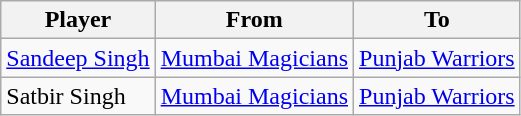<table class="wikitable sortable">
<tr>
<th>Player</th>
<th>From</th>
<th>To</th>
</tr>
<tr>
<td> <a href='#'>Sandeep Singh</a></td>
<td><a href='#'>Mumbai Magicians</a></td>
<td><a href='#'>Punjab Warriors</a></td>
</tr>
<tr>
<td> Satbir Singh</td>
<td><a href='#'>Mumbai Magicians</a></td>
<td><a href='#'>Punjab Warriors</a></td>
</tr>
</table>
